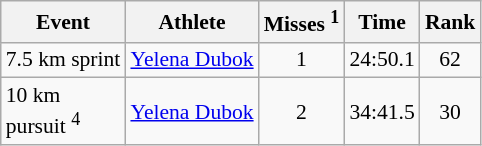<table class="wikitable" style="font-size:90%">
<tr>
<th>Event</th>
<th>Athlete</th>
<th>Misses <sup>1</sup></th>
<th>Time</th>
<th>Rank</th>
</tr>
<tr>
<td>7.5 km sprint</td>
<td><a href='#'>Yelena Dubok</a></td>
<td align="center">1</td>
<td align="center">24:50.1</td>
<td align="center">62</td>
</tr>
<tr>
<td>10 km <br> pursuit <sup>4</sup></td>
<td><a href='#'>Yelena Dubok</a></td>
<td align="center">2</td>
<td align="center">34:41.5</td>
<td align="center">30</td>
</tr>
</table>
